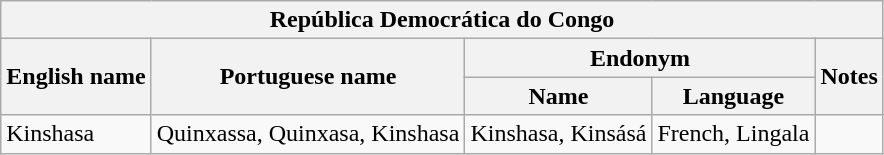<table class="wikitable sortable">
<tr>
<th colspan="5"> República Democrática do Congo</th>
</tr>
<tr>
<th rowspan="2">English name</th>
<th rowspan="2">Portuguese name</th>
<th colspan="2">Endonym</th>
<th rowspan="2">Notes</th>
</tr>
<tr>
<th>Name</th>
<th>Language</th>
</tr>
<tr>
<td>Kinshasa</td>
<td>Quinxassa, Quinxasa, Kinshasa</td>
<td>Kinshasa, Kinsásá</td>
<td>French, Lingala</td>
<td></td>
</tr>
</table>
